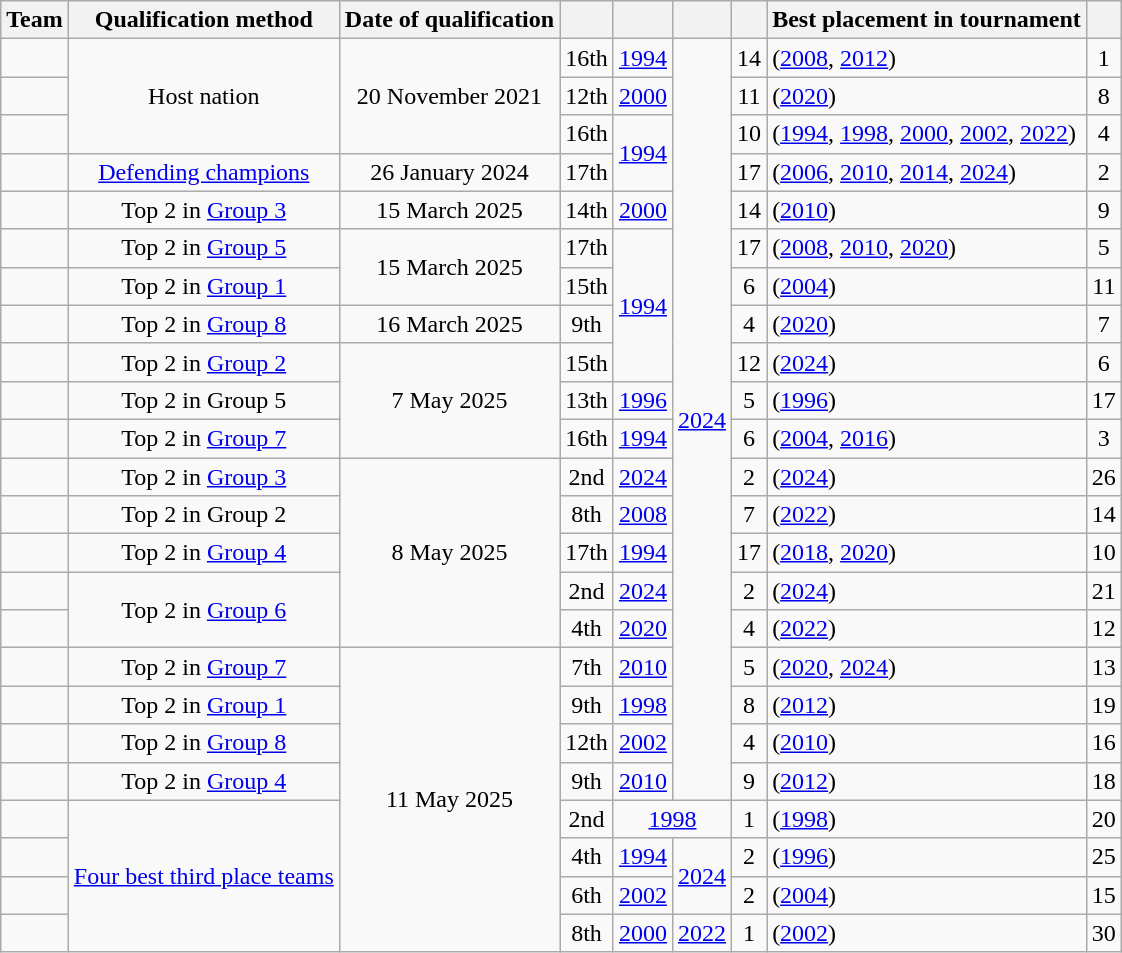<table class="wikitable sortable">
<tr>
<th>Team</th>
<th>Qualification method</th>
<th>Date of qualification</th>
<th></th>
<th></th>
<th></th>
<th></th>
<th>Best placement in tournament</th>
<th></th>
</tr>
<tr>
<td></td>
<td rowspan=3 align="center">Host nation</td>
<td rowspan=3 align="center">20 November 2021</td>
<td align="center">16th</td>
<td align="center"><a href='#'>1994</a></td>
<td rowspan=20 align="center"><a href='#'>2024</a></td>
<td align="center">14</td>
<td> (<a href='#'>2008</a>, <a href='#'>2012</a>)</td>
<td align="center">1</td>
</tr>
<tr>
<td></td>
<td align="center">12th</td>
<td align="center"><a href='#'>2000</a></td>
<td align="center">11</td>
<td> (<a href='#'>2020</a>)</td>
<td align="center">8</td>
</tr>
<tr>
<td></td>
<td align="center">16th</td>
<td rowspan=2 align="center"><a href='#'>1994</a></td>
<td align="center">10</td>
<td> (<a href='#'>1994</a>, <a href='#'>1998</a>, <a href='#'>2000</a>, <a href='#'>2002</a>, <a href='#'>2022</a>)</td>
<td align="center">4</td>
</tr>
<tr>
<td></td>
<td align="center"><a href='#'>Defending champions</a></td>
<td align="center">26 January 2024</td>
<td align="center">17th</td>
<td align="center">17</td>
<td> (<a href='#'>2006</a>, <a href='#'>2010</a>, <a href='#'>2014</a>, <a href='#'>2024</a>)</td>
<td align="center">2</td>
</tr>
<tr>
<td></td>
<td align="center">Top 2 in <a href='#'>Group 3</a></td>
<td align="center">15 March 2025</td>
<td align="center">14th</td>
<td align="center"><a href='#'>2000</a></td>
<td align="center">14</td>
<td> (<a href='#'>2010</a>)</td>
<td align="center">9</td>
</tr>
<tr>
<td></td>
<td align="center">Top 2 in <a href='#'>Group 5</a></td>
<td rowspan=2 align="center">15 March 2025</td>
<td align="center">17th</td>
<td rowspan=4 align="center"><a href='#'>1994</a></td>
<td align="center">17</td>
<td> (<a href='#'>2008</a>, <a href='#'>2010</a>, <a href='#'>2020</a>)</td>
<td align="center">5</td>
</tr>
<tr>
<td></td>
<td align="center">Top 2 in <a href='#'>Group 1</a></td>
<td align="center">15th</td>
<td align="center">6</td>
<td> (<a href='#'>2004</a>)</td>
<td align="center">11</td>
</tr>
<tr>
<td></td>
<td align="center">Top 2 in <a href='#'>Group 8</a></td>
<td align="center">16 March 2025</td>
<td align="center">9th</td>
<td align="center">4</td>
<td> (<a href='#'>2020</a>)</td>
<td align="center">7</td>
</tr>
<tr>
<td></td>
<td align="center">Top 2 in <a href='#'>Group 2</a></td>
<td align="center" rowspan=3>7 May 2025</td>
<td align="center">15th</td>
<td align="center">12</td>
<td> (<a href='#'>2024</a>)</td>
<td align="center">6</td>
</tr>
<tr>
<td></td>
<td align="center">Top 2 in Group 5</td>
<td align="center">13th</td>
<td align="center"><a href='#'>1996</a></td>
<td align="center">5</td>
<td> (<a href='#'>1996</a>)</td>
<td align="center">17</td>
</tr>
<tr>
<td></td>
<td align="center">Top 2 in <a href='#'>Group 7</a></td>
<td align="center">16th</td>
<td align="center"><a href='#'>1994</a></td>
<td align="center">6</td>
<td> (<a href='#'>2004</a>, <a href='#'>2016</a>)</td>
<td align="center">3</td>
</tr>
<tr>
<td></td>
<td align="center">Top 2 in <a href='#'>Group 3</a></td>
<td align="center" rowspan=5>8 May 2025</td>
<td align="center">2nd</td>
<td align="center"><a href='#'>2024</a></td>
<td align="center">2</td>
<td> (<a href='#'>2024</a>)</td>
<td align="center">26</td>
</tr>
<tr>
<td></td>
<td align="center">Top 2 in Group 2</td>
<td align="center">8th</td>
<td align="center"><a href='#'>2008</a></td>
<td align="center">7</td>
<td> (<a href='#'>2022</a>)</td>
<td align="center">14</td>
</tr>
<tr>
<td></td>
<td align="center">Top 2 in <a href='#'>Group 4</a></td>
<td align="center">17th</td>
<td align="center"><a href='#'>1994</a></td>
<td align="center">17</td>
<td> (<a href='#'>2018</a>, <a href='#'>2020</a>)</td>
<td align="center">10</td>
</tr>
<tr>
<td></td>
<td align="center" rowspan=2>Top 2 in <a href='#'>Group 6</a></td>
<td align="center">2nd</td>
<td align="center"><a href='#'>2024</a></td>
<td align="center">2</td>
<td> (<a href='#'>2024</a>)</td>
<td align="center">21</td>
</tr>
<tr>
<td></td>
<td align="center">4th</td>
<td align="center"><a href='#'>2020</a></td>
<td align="center">4</td>
<td> (<a href='#'>2022</a>)</td>
<td align="center">12</td>
</tr>
<tr>
<td></td>
<td align="center">Top 2 in <a href='#'>Group 7</a></td>
<td align="center" rowspan=8>11 May 2025</td>
<td align="center">7th</td>
<td align="center"><a href='#'>2010</a></td>
<td align="center">5</td>
<td> (<a href='#'>2020</a>, <a href='#'>2024</a>)</td>
<td align="center">13</td>
</tr>
<tr>
<td></td>
<td align="center">Top 2 in <a href='#'>Group 1</a></td>
<td align="center">9th</td>
<td align="center"><a href='#'>1998</a></td>
<td align="center">8</td>
<td> (<a href='#'>2012</a>)</td>
<td align="center">19</td>
</tr>
<tr>
<td></td>
<td align="center">Top 2 in <a href='#'>Group 8</a></td>
<td align="center">12th</td>
<td align="center"><a href='#'>2002</a></td>
<td align="center">4</td>
<td> (<a href='#'>2010</a>)</td>
<td align="center">16</td>
</tr>
<tr>
<td></td>
<td align="center">Top 2 in <a href='#'>Group 4</a></td>
<td align="center">9th</td>
<td align="center"><a href='#'>2010</a></td>
<td align="center">9</td>
<td> (<a href='#'>2012</a>)</td>
<td align="center">18</td>
</tr>
<tr>
<td></td>
<td align="center" rowspan=4><a href='#'>Four best third place teams</a></td>
<td align="center">2nd</td>
<td align="center" colspan=2><a href='#'>1998</a></td>
<td align="center">1</td>
<td> (<a href='#'>1998</a>)</td>
<td align="center">20</td>
</tr>
<tr>
<td></td>
<td align="center">4th</td>
<td align="center"><a href='#'>1994</a></td>
<td align="center" rowspan=2><a href='#'>2024</a></td>
<td align="center">2</td>
<td> (<a href='#'>1996</a>)</td>
<td align="center">25</td>
</tr>
<tr>
<td></td>
<td align="center">6th</td>
<td align="center"><a href='#'>2002</a></td>
<td align="center">2</td>
<td> (<a href='#'>2004</a>)</td>
<td align="center">15</td>
</tr>
<tr>
<td></td>
<td align="center">8th</td>
<td align="center"><a href='#'>2000</a></td>
<td align="center"><a href='#'>2022</a></td>
<td align="center">1</td>
<td> (<a href='#'>2002</a>)</td>
<td align="center">30</td>
</tr>
</table>
